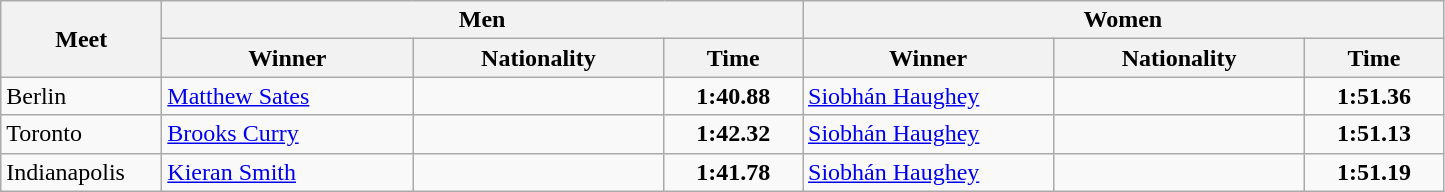<table class="wikitable">
<tr>
<th width=100 rowspan=2>Meet</th>
<th colspan=3>Men</th>
<th colspan=3>Women</th>
</tr>
<tr>
<th width=160>Winner</th>
<th width=160>Nationality</th>
<th width=85>Time</th>
<th width=160>Winner</th>
<th width=160>Nationality</th>
<th width=85>Time</th>
</tr>
<tr>
<td>Berlin</td>
<td><a href='#'>Matthew Sates</a></td>
<td></td>
<td align=center><strong>1:40.88</strong></td>
<td><a href='#'>Siobhán Haughey</a></td>
<td></td>
<td align=center><strong>1:51.36</strong></td>
</tr>
<tr>
<td>Toronto</td>
<td><a href='#'>Brooks Curry</a></td>
<td></td>
<td align=center><strong>1:42.32</strong></td>
<td><a href='#'>Siobhán Haughey</a></td>
<td></td>
<td align=center><strong>1:51.13</strong></td>
</tr>
<tr>
<td>Indianapolis</td>
<td><a href='#'>Kieran Smith</a></td>
<td></td>
<td align=center><strong>1:41.78</strong></td>
<td><a href='#'>Siobhán Haughey</a></td>
<td></td>
<td align=center><strong>1:51.19</strong></td>
</tr>
</table>
